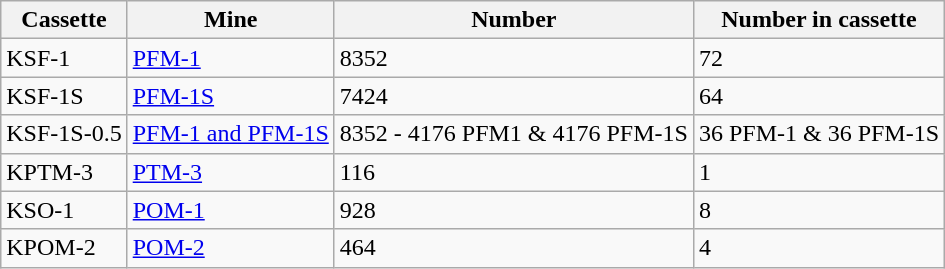<table class="wikitable">
<tr>
<th>Cassette</th>
<th>Mine</th>
<th>Number</th>
<th>Number in cassette</th>
</tr>
<tr>
<td>KSF-1</td>
<td><a href='#'>PFM-1</a></td>
<td>8352</td>
<td>72</td>
</tr>
<tr>
<td>KSF-1S</td>
<td><a href='#'>PFM-1S</a></td>
<td>7424</td>
<td>64</td>
</tr>
<tr>
<td>KSF-1S-0.5</td>
<td><a href='#'>PFM-1 and PFM-1S</a></td>
<td>8352 - 4176 PFM1 & 4176 PFM-1S</td>
<td>36 PFM-1 & 36 PFM-1S</td>
</tr>
<tr>
<td>KPTM-3</td>
<td><a href='#'>PTM-3</a></td>
<td>116</td>
<td>1</td>
</tr>
<tr>
<td>KSO-1</td>
<td><a href='#'>POM-1</a></td>
<td>928</td>
<td>8</td>
</tr>
<tr>
<td>KPOM-2</td>
<td><a href='#'>POM-2</a></td>
<td>464</td>
<td>4</td>
</tr>
</table>
